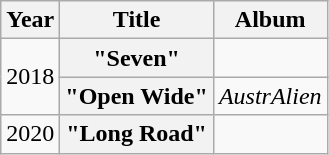<table class="wikitable plainrowheaders" style="text-align:center;">
<tr>
<th scope="col">Year</th>
<th scope="col">Title</th>
<th scope="col">Album</th>
</tr>
<tr>
<td rowspan="2">2018</td>
<th scope="row">"Seven" </th>
<td></td>
</tr>
<tr>
<th scope="row">"Open Wide" </th>
<td><em>AustrAlien</em></td>
</tr>
<tr>
<td>2020</td>
<th scope="row">"Long Road" </th>
<td></td>
</tr>
</table>
